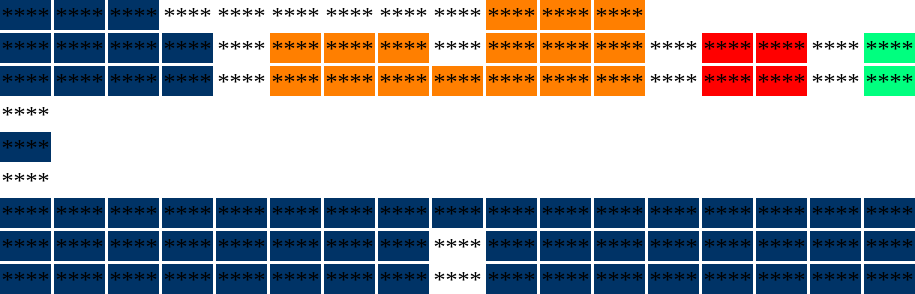<table>
<tr ---->
<td bgcolor="#003366" border="1"><span>****</span></td>
<td bgcolor="#003366" border="1"><span>****</span></td>
<td bgcolor="#003366" border="1"><span>****</span></td>
<td bgcolor="#FFFFFF" border="1"><span>****</span></td>
<td bgcolor="#FFFFFF" border="1"><span>****</span></td>
<td bgcolor="#FFFFFF" border="1"><span>****</span></td>
<td bgcolor="#FFFFFF" border="1"><span>****</span></td>
<td bgcolor="#FFFFFF" border="1"><span>****</span></td>
<td bgcolor="#FFFFFF" border="1"><span>****</span></td>
<td bgcolor="#FF7F00" border="1"><span>****</span></td>
<td bgcolor="#FF7F00" border="1"><span>****</span></td>
<td bgcolor="#FF7F00" border="1"><span>****</span></td>
</tr>
<tr ---->
<td bgcolor="#003366" border="1"><span>****</span></td>
<td bgcolor="#003366" border="1"><span>****</span></td>
<td bgcolor="#003366" border="1"><span>****</span></td>
<td bgcolor="#003366" border="1"><span>****</span></td>
<td bgcolor="#FFFFFF" border="1"><span>****</span></td>
<td bgcolor="#FF7F00" border="1"><span>****</span></td>
<td bgcolor="#FF7F00" border="1"><span>****</span></td>
<td bgcolor="#FF7F00" border="1"><span>****</span></td>
<td bgcolor="#FFFFFF" border="1"><span>****</span></td>
<td bgcolor="#FF7F00" border="1"><span>****</span></td>
<td bgcolor="#FF7F00" border="1"><span>****</span></td>
<td bgcolor="#FF7F00" border="1"><span>****</span></td>
<td bgcolor="#FFFFFF" border="1"><span>****</span></td>
<td bgcolor="#FF0000" border="1"><span>****</span></td>
<td bgcolor="#FF0000" border="1"><span>****</span></td>
<td bgcolor="#FFFFFF" border="1"><span>****</span></td>
<td bgcolor="#00FF7F" border="1"><span>****</span></td>
</tr>
<tr ---->
<td bgcolor="#003366" border="1"><span>****</span></td>
<td bgcolor="#003366" border="1"><span>****</span></td>
<td bgcolor="#003366" border="1"><span>****</span></td>
<td bgcolor="#003366" border="1"><span>****</span></td>
<td bgcolor="#FFFFFF" border="1"><span>****</span></td>
<td bgcolor="#FF7F00" border="1"><span>****</span></td>
<td bgcolor="#FF7F00" border="1"><span>****</span></td>
<td bgcolor="#FF7F00" border="1"><span>****</span></td>
<td bgcolor="#FF7F00" border="1"><span>****</span></td>
<td bgcolor="#FF7F00" border="1"><span>****</span></td>
<td bgcolor="#FF7F00" border="1"><span>****</span></td>
<td bgcolor="#FF7F00" border="1"><span>****</span></td>
<td bgcolor="#FFFFFF" border="1"><span>****</span></td>
<td bgcolor="#FF0000" border="1"><span>****</span></td>
<td bgcolor="#FF0000" border="1"><span>****</span></td>
<td bgcolor="#FFFFFF" border="1"><span>****</span></td>
<td bgcolor="#00FF7F" border="1"><span>****</span></td>
</tr>
<tr ---->
<td border="1"><span>****</span></td>
</tr>
<tr ---->
<td bgcolor="#003366" border="1"><span>****</span></td>
</tr>
<tr ---->
<td border="1"><span>****</span></td>
</tr>
<tr ---->
<td bgcolor="#003366" border="1"><span>****</span></td>
<td bgcolor="#003366" border="1"><span>****</span></td>
<td bgcolor="#003366" border="1"><span>****</span></td>
<td bgcolor="#003366" border="1"><span>****</span></td>
<td bgcolor="#003366" border="1"><span>****</span></td>
<td bgcolor="#003366" border="1"><span>****</span></td>
<td bgcolor="#003366" border="1"><span>****</span></td>
<td bgcolor="#003366" border="1"><span>****</span></td>
<td bgcolor="#003366" border="1"><span>****</span></td>
<td bgcolor="#003366" border="1"><span>****</span></td>
<td bgcolor="#003366" border="1"><span>****</span></td>
<td bgcolor="#003366" border="1"><span>****</span></td>
<td bgcolor="#003366" border="1"><span>****</span></td>
<td bgcolor="#003366" border="1"><span>****</span></td>
<td bgcolor="#003366" border="1"><span>****</span></td>
<td bgcolor="#003366" border="1"><span>****</span></td>
<td bgcolor="#003366" border="1"><span>****</span></td>
</tr>
<tr ---->
<td bgcolor="#003366" border="1"><span>****</span></td>
<td bgcolor="#003366" border="1"><span>****</span></td>
<td bgcolor="#003366" border="1"><span>****</span></td>
<td bgcolor="#003366" border="1"><span>****</span></td>
<td bgcolor="#003366" border="1"><span>****</span></td>
<td bgcolor="#003366" border="1"><span>****</span></td>
<td bgcolor="#003366" border="1"><span>****</span></td>
<td bgcolor="#003366" border="1"><span>****</span></td>
<td bgcolor="#FFFFFF" border="1"><span>****</span></td>
<td bgcolor="#003366" border="1"><span>****</span></td>
<td bgcolor="#003366" border="1"><span>****</span></td>
<td bgcolor="#003366" border="1"><span>****</span></td>
<td bgcolor="#003366" border="1"><span>****</span></td>
<td bgcolor="#003366" border="1"><span>****</span></td>
<td bgcolor="#003366" border="1"><span>****</span></td>
<td bgcolor="#003366" border="1"><span>****</span></td>
<td bgcolor="#003366" border="1"><span>****</span></td>
</tr>
<tr ---->
<td bgcolor="#003366" border="1"><span>****</span></td>
<td bgcolor="#003366" border="1"><span>****</span></td>
<td bgcolor="#003366" border="1"><span>****</span></td>
<td bgcolor="#003366" border="1"><span>****</span></td>
<td bgcolor="#003366" border="1"><span>****</span></td>
<td bgcolor="#003366" border="1"><span>****</span></td>
<td bgcolor="#003366" border="1"><span>****</span></td>
<td bgcolor="#003366" border="1"><span>****</span></td>
<td bgcolor="#FFFFFF" border="1"><span>****</span></td>
<td bgcolor="#003366" border="1"><span>****</span></td>
<td bgcolor="#003366" border="1"><span>****</span></td>
<td bgcolor="#003366" border="1"><span>****</span></td>
<td bgcolor="#003366" border="1"><span>****</span></td>
<td bgcolor="#003366" border="1"><span>****</span></td>
<td bgcolor="#003366" border="1"><span>****</span></td>
<td bgcolor="#003366" border="1"><span>****</span></td>
<td bgcolor="#003366" border="1"><span>****</span></td>
</tr>
</table>
